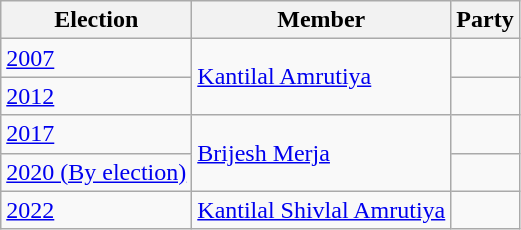<table class="wikitable sortable">
<tr>
<th>Election</th>
<th>Member</th>
<th colspan="2">Party</th>
</tr>
<tr>
<td><a href='#'>2007</a></td>
<td rowspan=2><a href='#'>Kantilal Amrutiya</a></td>
<td></td>
</tr>
<tr>
<td><a href='#'>2012</a></td>
</tr>
<tr>
<td><a href='#'>2017</a></td>
<td rowspan=2><a href='#'>Brijesh Merja</a></td>
<td></td>
</tr>
<tr>
<td><a href='#'>2020 (By election)</a></td>
<td></td>
</tr>
<tr>
<td><a href='#'>2022</a></td>
<td><a href='#'>Kantilal Shivlal Amrutiya</a></td>
</tr>
</table>
